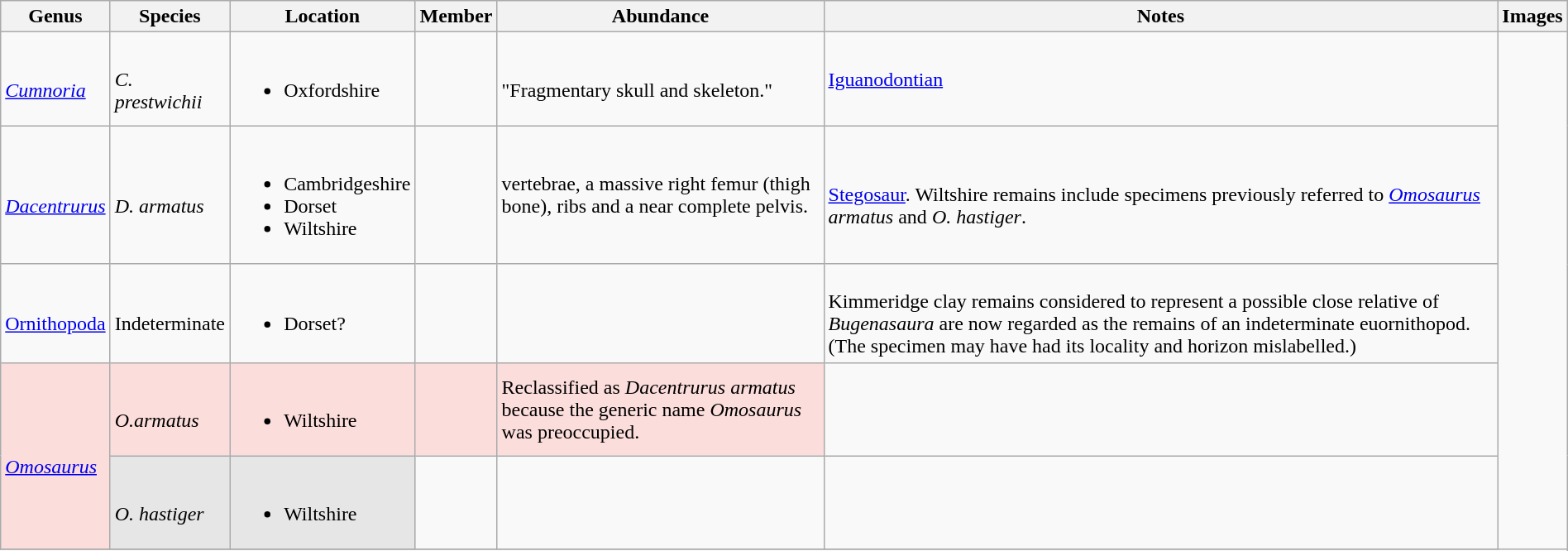<table class="wikitable" align="center" width="100%">
<tr>
<th>Genus</th>
<th>Species</th>
<th>Location</th>
<th>Member</th>
<th>Abundance</th>
<th>Notes</th>
<th>Images</th>
</tr>
<tr>
<td><br><em><a href='#'>Cumnoria</a></em></td>
<td><br><em>C. prestwichii</em></td>
<td><br><ul><li>Oxfordshire</li></ul></td>
<td></td>
<td><br>"Fragmentary skull and skeleton."</td>
<td><a href='#'>Iguanodontian</a></td>
<td rowspan="99"></td>
</tr>
<tr>
<td><br><em><a href='#'>Dacentrurus</a></em></td>
<td><br><em>D. armatus</em></td>
<td><br><ul><li>Cambridgeshire</li><li>Dorset</li><li>Wiltshire</li></ul></td>
<td></td>
<td>vertebrae, a massive right femur (thigh bone), ribs and a near complete pelvis.</td>
<td><br><a href='#'>Stegosaur</a>. Wiltshire remains include specimens previously referred to <em><a href='#'>Omosaurus</a> armatus</em> and <em>O. hastiger</em>.</td>
</tr>
<tr>
<td><br><a href='#'>Ornithopoda</a></td>
<td><br>Indeterminate</td>
<td><br><ul><li>Dorset?</li></ul></td>
<td></td>
<td></td>
<td><br>Kimmeridge clay remains considered to represent a possible close relative of <em>Bugenasaura</em> are now regarded as the remains of an indeterminate euornithopod.(The specimen may have had its locality and horizon mislabelled.)</td>
</tr>
<tr>
<td rowspan="2" style="background:#fbdddb;"><br><em><a href='#'>Omosaurus</a></em></td>
<td style="background:#fbdddb;"><br><em>O.armatus</em></td>
<td style="background:#fbdddb;"><br><ul><li>Wiltshire</li></ul></td>
<td style="background:#fbdddb;"></td>
<td style="background:#fbdddb;">Reclassified as <em>Dacentrurus armatus</em> because the generic name <em>Omosaurus</em> was preoccupied.</td>
</tr>
<tr>
<td style="background:#E6E6E6;"><br><em>O. hastiger</em></td>
<td style="background:#E6E6E6;"><br><ul><li>Wiltshire</li></ul></td>
<td></td>
<td></td>
<td></td>
</tr>
<tr>
</tr>
</table>
